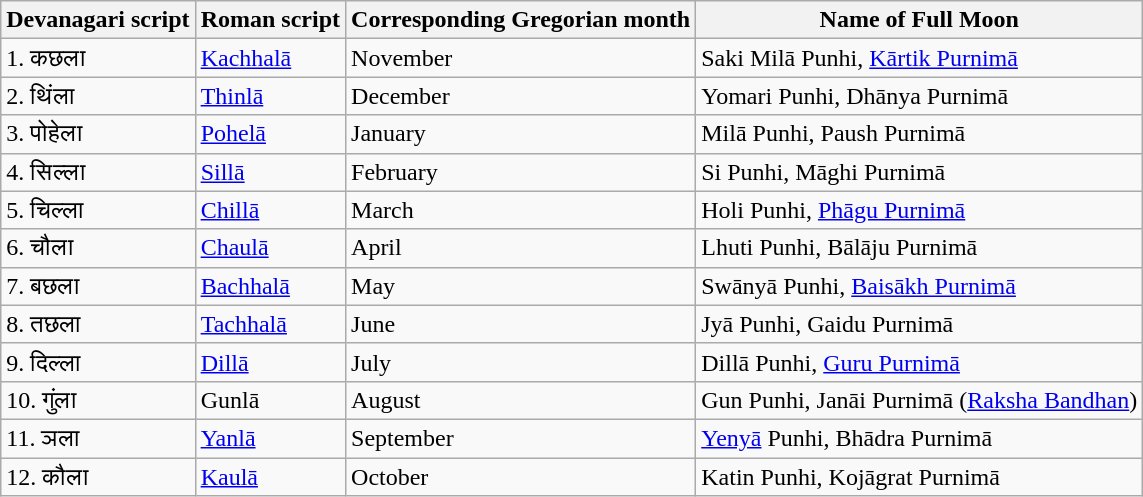<table class="wikitable" align=center>
<tr>
<th>Devanagari script</th>
<th>Roman script</th>
<th>Corresponding Gregorian month</th>
<th>Name of Full Moon</th>
</tr>
<tr>
<td>1. कछला</td>
<td><a href='#'>Kachhalā</a></td>
<td>November</td>
<td>Saki Milā Punhi, <a href='#'>Kārtik Purnimā</a></td>
</tr>
<tr>
<td>2. थिंला</td>
<td><a href='#'>Thinlā</a></td>
<td>December</td>
<td>Yomari Punhi, Dhānya Purnimā</td>
</tr>
<tr>
<td>3. पोहेला</td>
<td><a href='#'>Pohelā</a></td>
<td>January</td>
<td>Milā Punhi, Paush Purnimā</td>
</tr>
<tr>
<td>4. सिल्ला</td>
<td><a href='#'>Sillā</a></td>
<td>February</td>
<td>Si Punhi, Māghi Purnimā</td>
</tr>
<tr>
<td>5. चिल्ला</td>
<td><a href='#'>Chillā</a></td>
<td>March</td>
<td>Holi Punhi, <a href='#'>Phāgu Purnimā</a></td>
</tr>
<tr>
<td>6. चौला</td>
<td><a href='#'>Chaulā</a></td>
<td>April</td>
<td>Lhuti Punhi, Bālāju Purnimā</td>
</tr>
<tr>
<td>7. बछला</td>
<td><a href='#'>Bachhalā</a></td>
<td>May</td>
<td>Swānyā Punhi, <a href='#'>Baisākh Purnimā</a></td>
</tr>
<tr>
<td>8. तछला</td>
<td><a href='#'>Tachhalā</a></td>
<td>June</td>
<td>Jyā Punhi, Gaidu Purnimā</td>
</tr>
<tr>
<td>9. दिल्ला</td>
<td><a href='#'>Dillā</a></td>
<td>July</td>
<td>Dillā Punhi, <a href='#'>Guru Purnimā</a></td>
</tr>
<tr>
<td>10. गुंला</td>
<td>Gunlā</td>
<td>August</td>
<td>Gun Punhi, Janāi Purnimā (<a href='#'>Raksha Bandhan</a>)</td>
</tr>
<tr>
<td>11. ञला</td>
<td><a href='#'>Yanlā</a></td>
<td>September</td>
<td><a href='#'>Yenyā</a> Punhi, Bhādra Purnimā</td>
</tr>
<tr>
<td>12. कौला</td>
<td><a href='#'>Kaulā</a></td>
<td>October</td>
<td>Katin Punhi, Kojāgrat Purnimā</td>
</tr>
</table>
